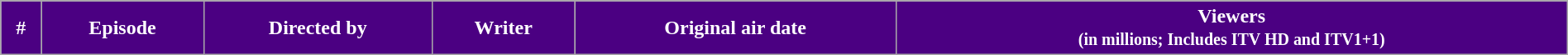<table class="wikitable plainrowheaders" style="width:100%; margin:auto;">
<tr>
</tr>
<tr style="color:#fff;">
<th style="background:#4B0082;">#</th>
<th style="background:#4B0082;">Episode</th>
<th style="background:#4B0082;">Directed by</th>
<th style="background:#4B0082;">Writer</th>
<th style="background:#4B0082;">Original air date</th>
<th style="background:#4B0082;">Viewers <br><small>(in millions; Includes ITV HD and ITV1+1)</small><br>


</th>
</tr>
</table>
